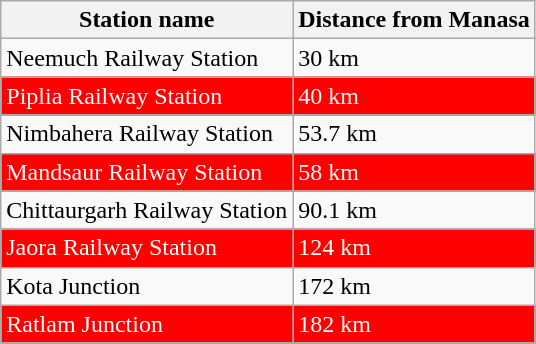<table class="wikitable">
<tr>
<th>Station name</th>
<th>Distance from Manasa</th>
</tr>
<tr>
<td>Neemuch Railway Station</td>
<td>30 km</td>
</tr>
<tr>
<td style="background: red; color: white;">Piplia Railway Station</td>
<td style="background: red; color: white;">40 km</td>
</tr>
<tr>
<td>Nimbahera Railway Station</td>
<td>53.7 km</td>
</tr>
<tr>
<td style="background: red; color: white;">Mandsaur Railway Station</td>
<td style="background: red; color: white;">58 km</td>
</tr>
<tr>
<td>Chittaurgarh Railway Station</td>
<td>90.1 km</td>
</tr>
<tr>
<td style="background: red; color: white;">Jaora Railway Station</td>
<td style="background: red; color: white;">124 km</td>
</tr>
<tr>
<td>Kota Junction</td>
<td>172 km</td>
</tr>
<tr>
<td style="background: red; color: white;">Ratlam Junction</td>
<td style="background: red; color: white;">182 km</td>
</tr>
</table>
